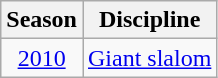<table class="wikitable">
<tr>
<th>Season</th>
<th>Discipline</th>
</tr>
<tr align=center>
<td><a href='#'>2010</a></td>
<td><a href='#'>Giant slalom</a></td>
</tr>
</table>
